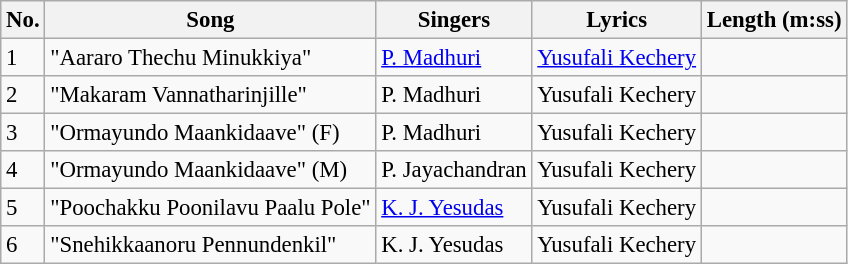<table class="wikitable" style="font-size:95%;">
<tr>
<th>No.</th>
<th>Song</th>
<th>Singers</th>
<th>Lyrics</th>
<th>Length (m:ss)</th>
</tr>
<tr>
<td>1</td>
<td>"Aararo Thechu Minukkiya"</td>
<td><a href='#'>P. Madhuri</a></td>
<td><a href='#'>Yusufali Kechery</a></td>
<td></td>
</tr>
<tr>
<td>2</td>
<td>"Makaram Vannatharinjille"</td>
<td>P. Madhuri</td>
<td>Yusufali Kechery</td>
<td></td>
</tr>
<tr>
<td>3</td>
<td>"Ormayundo Maankidaave" (F)</td>
<td>P. Madhuri</td>
<td>Yusufali Kechery</td>
<td></td>
</tr>
<tr>
<td>4</td>
<td>"Ormayundo Maankidaave" (M)</td>
<td>P. Jayachandran</td>
<td>Yusufali Kechery</td>
<td></td>
</tr>
<tr>
<td>5</td>
<td>"Poochakku Poonilavu Paalu Pole"</td>
<td><a href='#'>K. J. Yesudas</a></td>
<td>Yusufali Kechery</td>
<td></td>
</tr>
<tr>
<td>6</td>
<td>"Snehikkaanoru Pennundenkil"</td>
<td>K. J. Yesudas</td>
<td>Yusufali Kechery</td>
<td></td>
</tr>
</table>
